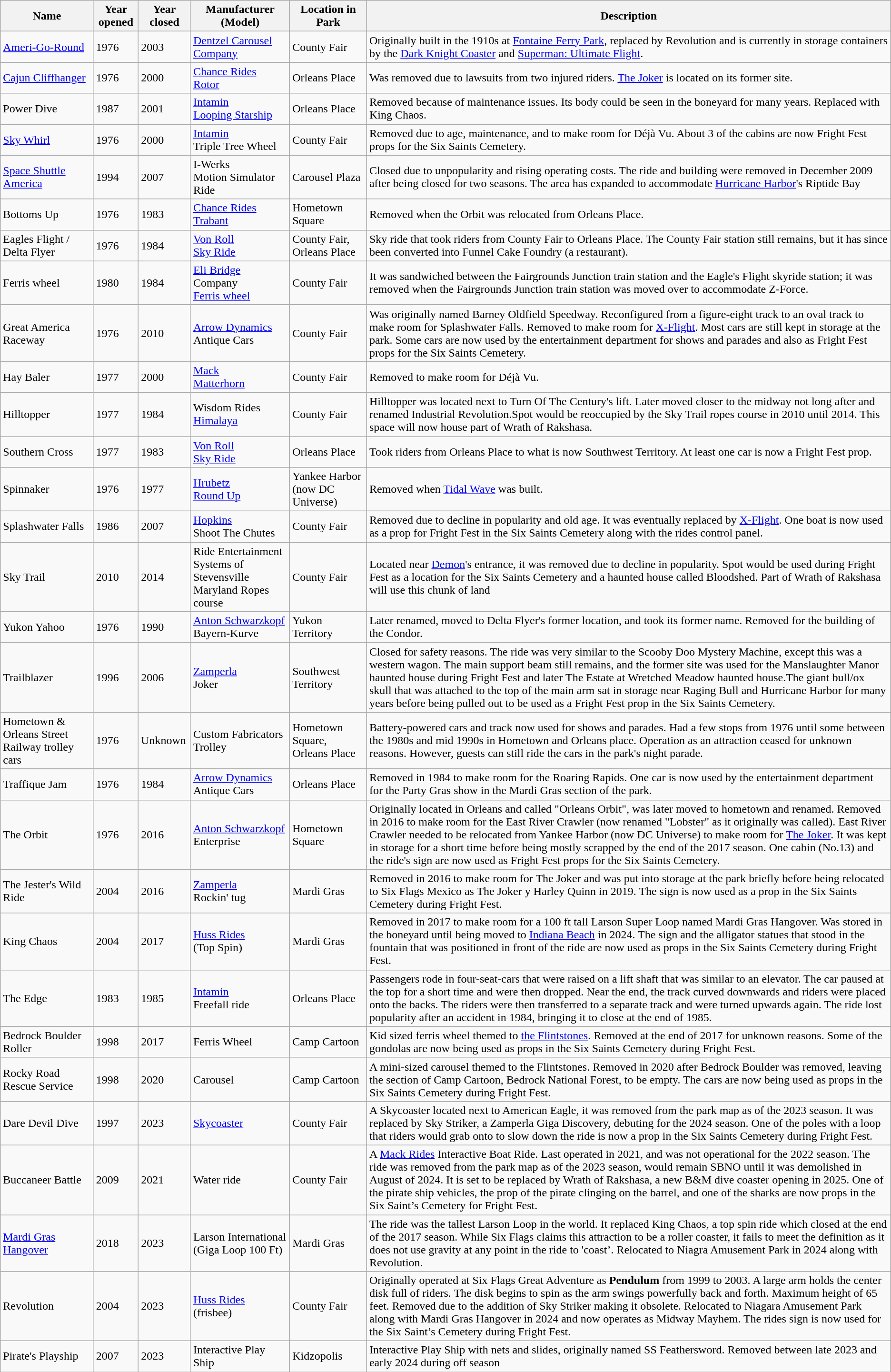<table class="wikitable sortable">
<tr>
<th><strong>Name</strong></th>
<th><strong>Year opened</strong></th>
<th><strong>Year closed</strong></th>
<th><strong>Manufacturer</strong><br><strong>(Model)</strong></th>
<th><strong>Location in Park</strong></th>
<th><strong>Description</strong></th>
</tr>
<tr>
<td><a href='#'>Ameri-Go-Round</a></td>
<td>1976</td>
<td>2003</td>
<td><a href='#'>Dentzel Carousel Company</a></td>
<td>County Fair</td>
<td>Originally built in the 1910s at <a href='#'>Fontaine Ferry Park</a>, replaced by Revolution and is currently in storage containers by the <a href='#'>Dark Knight Coaster</a> and <a href='#'>Superman: Ultimate Flight</a>.</td>
</tr>
<tr>
<td><a href='#'>Cajun Cliffhanger</a></td>
<td>1976</td>
<td>2000</td>
<td><a href='#'>Chance Rides</a><br><a href='#'>Rotor</a></td>
<td>Orleans Place</td>
<td>Was removed due to lawsuits from two injured riders. <a href='#'>The Joker</a> is located on its former site.</td>
</tr>
<tr>
<td>Power Dive</td>
<td>1987</td>
<td>2001</td>
<td><a href='#'>Intamin</a><br><a href='#'>Looping Starship</a></td>
<td>Orleans Place</td>
<td>Removed because of maintenance issues. Its body could be seen in the boneyard for many years. Replaced with King Chaos.</td>
</tr>
<tr>
<td><a href='#'>Sky Whirl</a></td>
<td>1976</td>
<td>2000</td>
<td><a href='#'>Intamin</a><br>Triple Tree Wheel</td>
<td>County Fair</td>
<td>Removed due to age, maintenance, and to make room for Déjà Vu. About 3 of the cabins are now Fright Fest props for the Six Saints Cemetery.</td>
</tr>
<tr>
<td><a href='#'>Space Shuttle America</a></td>
<td>1994</td>
<td>2007</td>
<td>I-Werks<br>Motion Simulator Ride</td>
<td>Carousel Plaza</td>
<td>Closed due to unpopularity and rising operating costs. The ride and building were removed in December 2009 after being closed for two seasons. The area has expanded to accommodate <a href='#'>Hurricane Harbor</a>'s Riptide Bay</td>
</tr>
<tr>
<td>Bottoms Up</td>
<td>1976</td>
<td>1983</td>
<td><a href='#'>Chance Rides</a><br><a href='#'>Trabant</a></td>
<td>Hometown Square</td>
<td>Removed when the Orbit was relocated from Orleans Place.</td>
</tr>
<tr>
<td>Eagles Flight / Delta Flyer</td>
<td>1976</td>
<td>1984</td>
<td><a href='#'>Von Roll</a><br><a href='#'>Sky Ride</a></td>
<td>County Fair, Orleans Place</td>
<td>Sky ride that took riders from County Fair to Orleans Place. The County Fair station still remains, but it has since been converted into Funnel Cake Foundry (a restaurant).</td>
</tr>
<tr>
<td>Ferris wheel</td>
<td>1980</td>
<td>1984</td>
<td><a href='#'>Eli Bridge</a> Company<br><a href='#'>Ferris wheel</a></td>
<td>County Fair</td>
<td>It was sandwiched between the Fairgrounds Junction train station and the Eagle's Flight skyride station; it was removed when the Fairgrounds Junction train station was moved over to accommodate Z-Force.</td>
</tr>
<tr>
<td>Great America Raceway</td>
<td>1976</td>
<td>2010</td>
<td><a href='#'>Arrow Dynamics</a><br>Antique Cars</td>
<td>County Fair</td>
<td>Was originally named Barney Oldfield Speedway. Reconfigured from a figure-eight track to an oval track to make room for Splashwater Falls. Removed to make room for <a href='#'>X-Flight</a>. Most cars are still kept in storage at the park. Some cars are now used by the entertainment department for shows and parades and also as Fright Fest props for the Six Saints Cemetery.</td>
</tr>
<tr>
<td>Hay Baler</td>
<td>1977</td>
<td>2000</td>
<td><a href='#'>Mack</a><br><a href='#'>Matterhorn</a></td>
<td>County Fair</td>
<td>Removed to make room for Déjà Vu.</td>
</tr>
<tr>
<td>Hilltopper</td>
<td>1977</td>
<td>1984</td>
<td>Wisdom Rides<br><a href='#'>Himalaya</a></td>
<td>County Fair</td>
<td>Hilltopper was located next to Turn Of The Century's lift. Later moved closer to the midway not long after and renamed Industrial Revolution.Spot would be reoccupied by the Sky Trail ropes course in 2010 until 2014. This space will now house part of Wrath of Rakshasa.</td>
</tr>
<tr>
<td>Southern Cross</td>
<td>1977</td>
<td>1983</td>
<td><a href='#'>Von Roll</a><br><a href='#'>Sky Ride</a></td>
<td>Orleans Place</td>
<td>Took riders from Orleans Place to what is now Southwest Territory. At least one car is now a Fright Fest prop.</td>
</tr>
<tr>
<td>Spinnaker</td>
<td>1976</td>
<td>1977</td>
<td><a href='#'>Hrubetz</a><br><a href='#'>Round Up</a></td>
<td>Yankee Harbor (now DC Universe)</td>
<td>Removed when <a href='#'>Tidal Wave</a> was built.</td>
</tr>
<tr>
<td>Splashwater Falls</td>
<td>1986</td>
<td>2007</td>
<td><a href='#'>Hopkins</a><br>Shoot The Chutes</td>
<td>County Fair</td>
<td>Removed due to decline in popularity and old age. It was eventually replaced by <a href='#'>X-Flight</a>. One boat is now used as a prop for Fright Fest in the Six Saints Cemetery along with the rides control panel.</td>
</tr>
<tr>
<td>Sky Trail</td>
<td>2010</td>
<td>2014</td>
<td>Ride Entertainment Systems of Stevensville<br>Maryland Ropes course</td>
<td>County Fair</td>
<td>Located near <a href='#'>Demon</a>'s entrance, it was removed due to decline in popularity. Spot would be used during Fright Fest as a location for the Six Saints Cemetery and a haunted house called Bloodshed. Part of Wrath of Rakshasa will use this chunk of land</td>
</tr>
<tr>
<td>Yukon Yahoo</td>
<td>1976</td>
<td>1990</td>
<td><a href='#'>Anton Schwarzkopf</a><br>Bayern-Kurve</td>
<td>Yukon Territory</td>
<td>Later renamed, moved to Delta Flyer's former location, and took its former name. Removed for the building of the Condor.</td>
</tr>
<tr>
<td>Trailblazer</td>
<td>1996</td>
<td>2006</td>
<td><a href='#'>Zamperla</a><br>Joker</td>
<td>Southwest Territory</td>
<td>Closed for safety reasons. The ride was very similar to the Scooby Doo Mystery Machine, except this was a western wagon. The main support beam still remains, and the former site was used for the Manslaughter Manor haunted house during Fright Fest and later The Estate at Wretched Meadow haunted house.The giant bull/ox skull that was attached to the top of the main arm sat in storage near Raging Bull and Hurricane Harbor for many years before being pulled out to be used as a Fright Fest prop in the Six Saints Cemetery.</td>
</tr>
<tr>
<td>Hometown & Orleans Street Railway trolley cars</td>
<td>1976</td>
<td>Unknown</td>
<td>Custom Fabricators<br>Trolley</td>
<td>Hometown Square, Orleans Place</td>
<td>Battery-powered cars and track now used for shows and parades. Had a few stops from 1976 until some between the 1980s and mid 1990s in Hometown and Orleans place. Operation as an attraction ceased for unknown reasons. However, guests can still ride the cars in the park's night parade.</td>
</tr>
<tr>
<td>Traffique Jam</td>
<td>1976</td>
<td>1984</td>
<td><a href='#'>Arrow Dynamics</a><br>Antique Cars</td>
<td>Orleans Place</td>
<td>Removed in 1984 to make room for the Roaring Rapids. One car is now used by the entertainment department for the Party Gras show in the Mardi Gras section of the park.</td>
</tr>
<tr>
<td>The Orbit</td>
<td>1976</td>
<td>2016</td>
<td><a href='#'>Anton Schwarzkopf</a><br>Enterprise</td>
<td>Hometown Square</td>
<td>Originally located in Orleans and called "Orleans Orbit", was later moved to hometown and renamed. Removed in 2016 to make room for the East River Crawler (now renamed "Lobster" as it originally was called). East River Crawler needed to be relocated from Yankee Harbor (now DC Universe) to make room for <a href='#'>The Joker</a>. It was kept in storage for a short time before being mostly scrapped by the end of the 2017 season. One cabin (No.13) and the ride's sign are now used as Fright Fest props for the Six Saints Cemetery.</td>
</tr>
<tr>
<td>The Jester's Wild Ride</td>
<td>2004</td>
<td>2016</td>
<td><a href='#'>Zamperla</a><br>Rockin' tug</td>
<td>Mardi Gras</td>
<td>Removed in 2016 to make room for The Joker and was put into storage at the park briefly before being relocated to Six Flags Mexico as The Joker y Harley Quinn in 2019. The sign is now used as a prop in the Six Saints Cemetery during Fright Fest.</td>
</tr>
<tr>
<td>King Chaos</td>
<td>2004</td>
<td>2017</td>
<td><a href='#'>Huss Rides</a><br>(Top Spin)</td>
<td>Mardi Gras</td>
<td>Removed in 2017 to make room for a 100 ft tall Larson Super Loop named Mardi Gras Hangover. Was stored in the boneyard until being moved to <a href='#'>Indiana Beach</a> in 2024. The sign and the alligator statues that stood in the fountain that was positioned in front of the ride are now used as props in the Six Saints Cemetery during Fright Fest.</td>
</tr>
<tr>
<td>The Edge</td>
<td>1983</td>
<td>1985</td>
<td><a href='#'>Intamin</a><br>Freefall ride</td>
<td>Orleans Place</td>
<td>Passengers rode in four-seat-cars that were raised on a lift shaft that was similar to an elevator. The car paused at the top for a short time and were then dropped. Near the end, the track curved downwards and riders were placed onto the backs. The riders were then transferred to a separate track and were turned upwards again. The ride lost popularity after an accident in 1984, bringing it to close at the end of 1985.</td>
</tr>
<tr>
<td>Bedrock Boulder Roller</td>
<td>1998</td>
<td>2017</td>
<td>Ferris Wheel</td>
<td>Camp Cartoon</td>
<td>Kid sized ferris wheel themed to <a href='#'>the Flintstones</a>. Removed at the end of 2017 for unknown reasons. Some of the gondolas are now being used as props in the Six Saints Cemetery during Fright Fest.</td>
</tr>
<tr>
<td>Rocky Road Rescue Service</td>
<td>1998</td>
<td>2020</td>
<td>Carousel</td>
<td>Camp Cartoon</td>
<td>A mini-sized carousel themed to the Flintstones. Removed in 2020 after Bedrock Boulder was removed, leaving the section of Camp Cartoon, Bedrock National Forest, to be empty. The cars are now being used as props in the Six Saints Cemetery during Fright Fest.</td>
</tr>
<tr>
<td>Dare Devil Dive</td>
<td>1997</td>
<td>2023</td>
<td><a href='#'>Skycoaster</a></td>
<td>County Fair</td>
<td>A Skycoaster located next to American Eagle, it was removed from the park map as of the 2023 season. It was replaced by Sky Striker, a Zamperla Giga Discovery, debuting for the 2024 season. One of the poles with a loop that riders would grab onto to slow down the ride is now a prop in the Six Saints Cemetery during Fright Fest.</td>
</tr>
<tr>
<td>Buccaneer Battle</td>
<td>2009</td>
<td>2021</td>
<td>Water ride</td>
<td>County Fair</td>
<td>A <a href='#'>Mack Rides</a> Interactive Boat Ride. Last operated in 2021, and was not operational for the 2022 season. The ride was removed from the park map as of the 2023 season, would remain SBNO until it was demolished in August of 2024. It is set to be replaced by Wrath of Rakshasa, a new B&M dive coaster opening in 2025. One of the pirate ship vehicles, the prop of the pirate clinging on the barrel, and one of the sharks are now props in the Six Saint’s Cemetery for Fright Fest.</td>
</tr>
<tr>
<td><a href='#'>Mardi Gras Hangover</a></td>
<td>2018</td>
<td>2023</td>
<td>Larson International<br>(Giga Loop 100 Ft)</td>
<td>Mardi Gras</td>
<td>The ride was the tallest Larson Loop in the world. It replaced King Chaos, a top spin ride which closed at the end of the 2017 season. While Six Flags claims this attraction to be a roller coaster, it fails to meet the definition as it does not use gravity at any point in the ride to 'coast’. Relocated to Niagra Amusement Park in 2024 along with Revolution.</td>
</tr>
<tr>
<td>Revolution</td>
<td>2004</td>
<td>2023</td>
<td><a href='#'>Huss Rides</a><br>(frisbee)</td>
<td>County Fair</td>
<td>Originally operated at Six Flags Great Adventure as <strong>Pendulum</strong> from 1999 to 2003. A large arm holds the center disk full of riders. The disk begins to spin as the arm swings powerfully back and forth. Maximum height of 65 feet. Removed due to the addition of Sky Striker making it obsolete. Relocated to Niagara Amusement Park along with Mardi Gras Hangover in 2024 and now operates as Midway Mayhem. The rides sign is now used for the Six Saint’s Cemetery during Fright Fest. </td>
</tr>
<tr>
<td>Pirate's Playship</td>
<td>2007</td>
<td>2023</td>
<td>Interactive Play Ship</td>
<td>Kidzopolis</td>
<td>Interactive Play Ship with nets and slides, originally named SS Feathersword. Removed between late 2023 and early 2024 during off season</td>
</tr>
</table>
